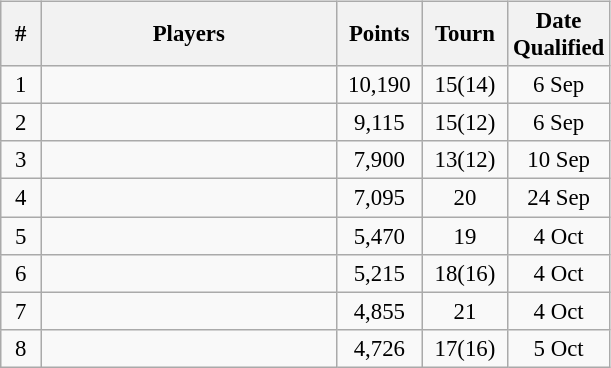<table class="sortable wikitable" style="float:right;margin-left:1em;text-align:center;font-size:95%;text:justify;">
<tr>
<th width=20>#</th>
<th width=190>Players</th>
<th width=50>Points</th>
<th width=50>Tourn</th>
<th width=50>Date Qualified</th>
</tr>
<tr align=center>
<td>1</td>
<td align=left></td>
<td>10,190</td>
<td>15(14)</td>
<td>6 Sep</td>
</tr>
<tr align=center>
<td>2</td>
<td align=left></td>
<td>9,115</td>
<td>15(12)</td>
<td>6 Sep</td>
</tr>
<tr align=center>
<td>3</td>
<td align=left></td>
<td>7,900</td>
<td>13(12)</td>
<td>10 Sep</td>
</tr>
<tr align=center>
<td>4</td>
<td align=left></td>
<td>7,095</td>
<td>20</td>
<td>24 Sep</td>
</tr>
<tr align=center>
<td>5</td>
<td align=left></td>
<td>5,470</td>
<td>19</td>
<td>4 Oct</td>
</tr>
<tr align=center>
<td>6</td>
<td align=left></td>
<td>5,215</td>
<td>18(16)</td>
<td>4 Oct</td>
</tr>
<tr align=center>
<td>7</td>
<td align=left></td>
<td>4,855</td>
<td>21</td>
<td>4 Oct</td>
</tr>
<tr align=center>
<td>8</td>
<td align=left></td>
<td>4,726</td>
<td>17(16)</td>
<td>5 Oct</td>
</tr>
</table>
